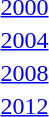<table>
<tr>
<td><a href='#'>2000</a></td>
<td></td>
<td></td>
<td></td>
</tr>
<tr>
<td><a href='#'>2004</a></td>
<td></td>
<td></td>
<td></td>
</tr>
<tr>
<td><a href='#'>2008</a></td>
<td></td>
<td></td>
<td></td>
</tr>
<tr>
<td><a href='#'>2012</a></td>
<td></td>
<td></td>
<td></td>
</tr>
</table>
